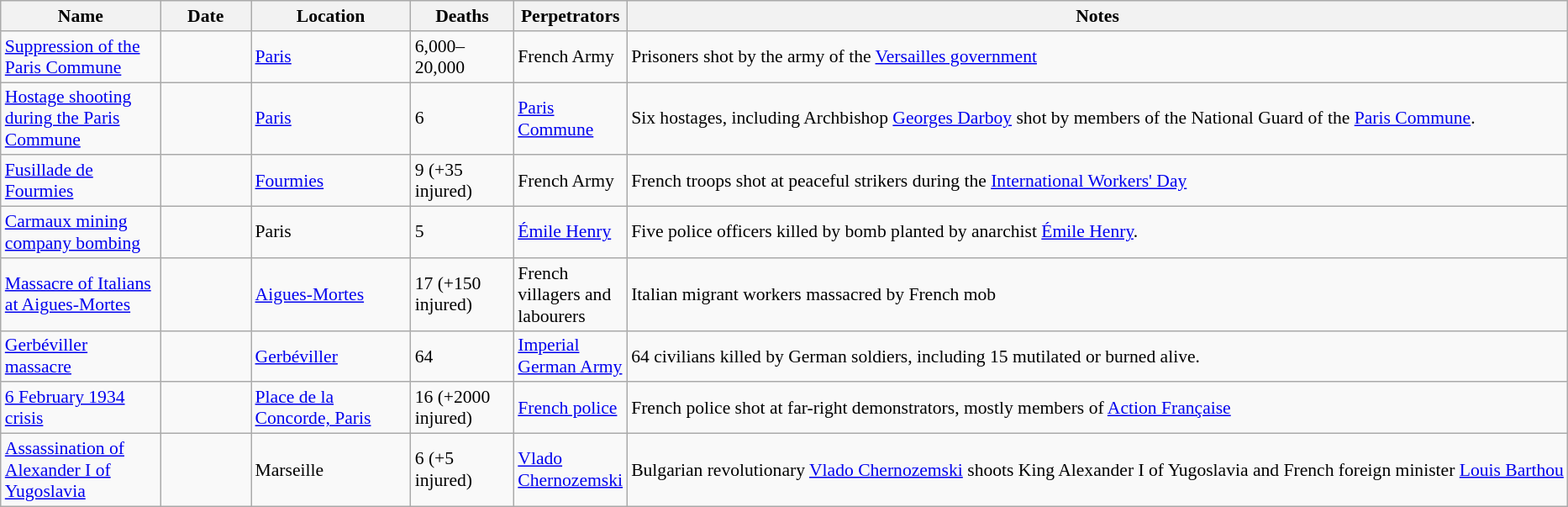<table class="sortable wikitable" style="font-size:90%;">
<tr>
<th style="width:120px;">Name</th>
<th style="width:65px;">Date</th>
<th style="width:120px;">Location</th>
<th ! data-sort-type="number" style="width:75px;">Deaths</th>
<th style="width:75px;">Perpetrators</th>
<th class="unsortable">Notes</th>
</tr>
<tr>
<td><a href='#'>Suppression of the Paris Commune</a></td>
<td></td>
<td><a href='#'>Paris</a></td>
<td>6,000–20,000</td>
<td>French Army</td>
<td>Prisoners shot by the army of the <a href='#'>Versailles government</a></td>
</tr>
<tr>
<td><a href='#'>Hostage shooting during the Paris Commune</a></td>
<td></td>
<td><a href='#'>Paris</a></td>
<td>6</td>
<td><a href='#'>Paris Commune</a></td>
<td>Six hostages, including Archbishop <a href='#'>Georges Darboy</a> shot by members of the National Guard of the <a href='#'>Paris Commune</a>.</td>
</tr>
<tr>
<td><a href='#'>Fusillade de Fourmies</a></td>
<td></td>
<td><a href='#'>Fourmies</a></td>
<td>9 (+35 injured)</td>
<td>French Army</td>
<td>French troops shot at peaceful strikers during the <a href='#'>International Workers' Day</a></td>
</tr>
<tr>
<td><a href='#'>Carmaux mining company bombing</a></td>
<td></td>
<td>Paris</td>
<td>5</td>
<td><a href='#'>Émile Henry</a></td>
<td>Five police officers killed by bomb planted by anarchist <a href='#'>Émile Henry</a>.</td>
</tr>
<tr>
<td><a href='#'>Massacre of Italians at Aigues-Mortes</a></td>
<td></td>
<td><a href='#'>Aigues-Mortes</a></td>
<td>17 (+150 injured)</td>
<td>French villagers and labourers</td>
<td>Italian migrant workers massacred by French mob</td>
</tr>
<tr>
<td><a href='#'>Gerbéviller massacre</a></td>
<td></td>
<td><a href='#'>Gerbéviller</a></td>
<td>64</td>
<td><a href='#'>Imperial German Army</a></td>
<td>64 civilians killed by German soldiers, including 15 mutilated or burned alive.</td>
</tr>
<tr>
<td><a href='#'>6 February 1934 crisis</a></td>
<td></td>
<td><a href='#'>Place de la Concorde, Paris</a></td>
<td>16 (+2000 injured)</td>
<td><a href='#'>French police</a></td>
<td>French police shot at far-right demonstrators, mostly members of <a href='#'>Action Française</a></td>
</tr>
<tr>
<td><a href='#'>Assassination of Alexander I of Yugoslavia</a></td>
<td></td>
<td>Marseille</td>
<td>6 (+5 injured)</td>
<td><a href='#'>Vlado Chernozemski</a></td>
<td>Bulgarian revolutionary <a href='#'>Vlado Chernozemski</a> shoots King Alexander I of Yugoslavia and French foreign minister <a href='#'>Louis Barthou</a></td>
</tr>
</table>
